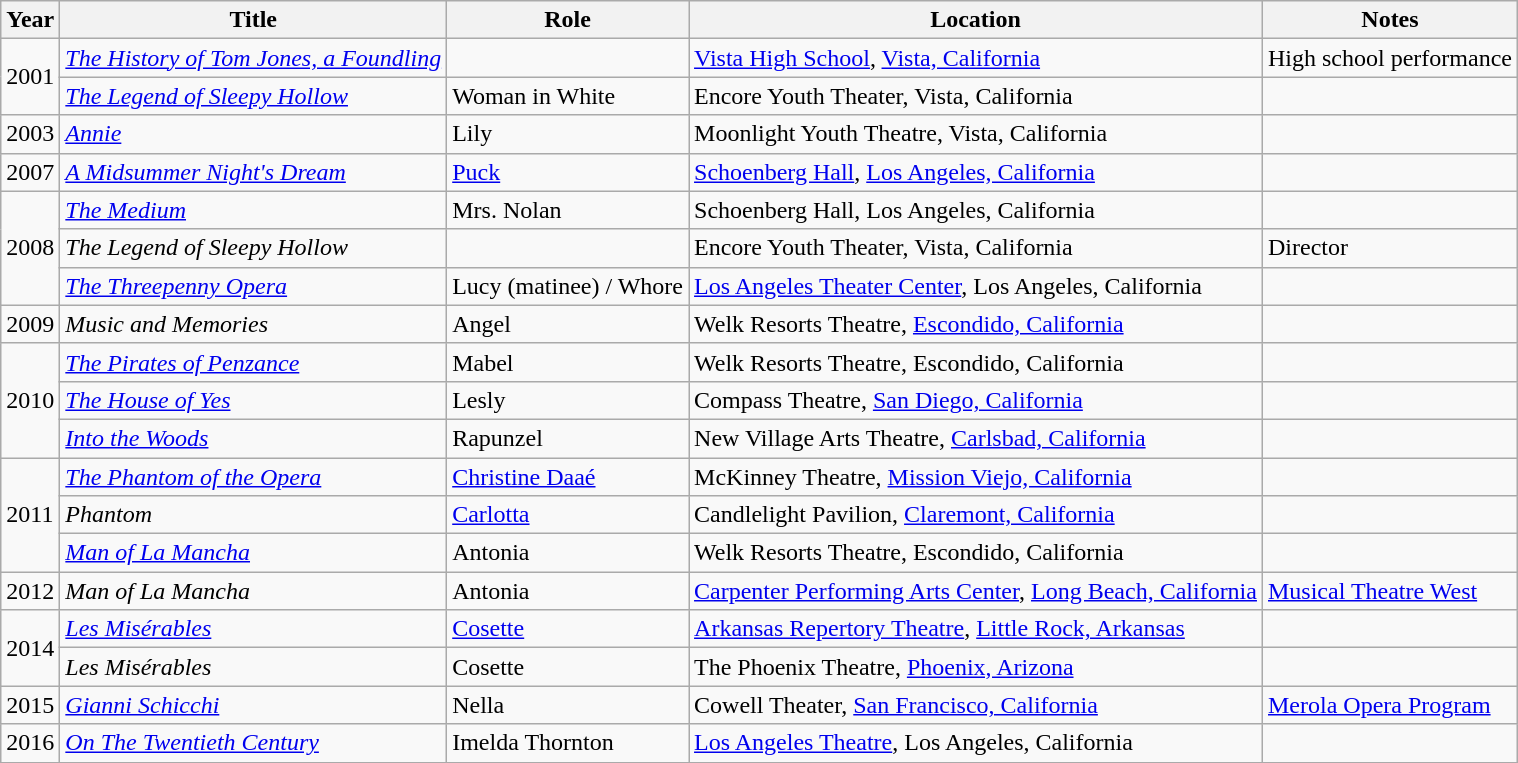<table class="wikitable sortable">
<tr>
<th>Year</th>
<th>Title</th>
<th>Role</th>
<th>Location</th>
<th>Notes</th>
</tr>
<tr>
<td rowspan="2">2001</td>
<td><em><a href='#'>The History of Tom Jones, a Foundling</a></em></td>
<td></td>
<td><a href='#'>Vista High School</a>, <a href='#'>Vista, California</a></td>
<td>High school performance</td>
</tr>
<tr>
<td><em><a href='#'>The Legend of Sleepy Hollow</a></em></td>
<td>Woman in White</td>
<td>Encore Youth Theater, Vista, California</td>
<td></td>
</tr>
<tr>
<td>2003</td>
<td><a href='#'><em>Annie</em></a></td>
<td>Lily</td>
<td>Moonlight Youth Theatre, Vista, California</td>
<td></td>
</tr>
<tr>
<td>2007</td>
<td><em><a href='#'>A Midsummer Night's Dream</a></em></td>
<td><a href='#'>Puck</a></td>
<td><a href='#'>Schoenberg Hall</a>, <a href='#'>Los Angeles, California</a></td>
<td></td>
</tr>
<tr>
<td rowspan="3">2008</td>
<td><em><a href='#'>The Medium</a></em></td>
<td>Mrs. Nolan</td>
<td>Schoenberg Hall, Los Angeles, California</td>
<td></td>
</tr>
<tr>
<td><em>The Legend of Sleepy Hollow</em></td>
<td></td>
<td>Encore Youth Theater, Vista, California</td>
<td>Director</td>
</tr>
<tr>
<td><em><a href='#'>The Threepenny Opera</a></em></td>
<td>Lucy (matinee) / Whore</td>
<td><a href='#'>Los Angeles Theater Center</a>, Los Angeles, California</td>
<td></td>
</tr>
<tr>
<td>2009</td>
<td><em>Music and Memories</em></td>
<td>Angel</td>
<td>Welk Resorts Theatre, <a href='#'>Escondido, California</a></td>
<td></td>
</tr>
<tr>
<td rowspan="3">2010</td>
<td><em><a href='#'>The Pirates of Penzance</a></em></td>
<td>Mabel</td>
<td>Welk Resorts Theatre, Escondido, California</td>
<td></td>
</tr>
<tr>
<td><em><a href='#'>The House of Yes</a></em></td>
<td>Lesly</td>
<td>Compass Theatre, <a href='#'>San Diego, California</a></td>
<td></td>
</tr>
<tr>
<td><em><a href='#'>Into the Woods</a></em></td>
<td>Rapunzel</td>
<td>New Village Arts Theatre, <a href='#'>Carlsbad, California</a></td>
<td></td>
</tr>
<tr>
<td rowspan="3">2011</td>
<td><em><a href='#'>The Phantom of the Opera</a></em></td>
<td><a href='#'>Christine Daaé</a></td>
<td>McKinney Theatre, <a href='#'>Mission Viejo, California</a></td>
<td></td>
</tr>
<tr>
<td><em>Phantom</em></td>
<td><a href='#'>Carlotta</a></td>
<td>Candlelight Pavilion, <a href='#'>Claremont, California</a></td>
<td></td>
</tr>
<tr>
<td><em><a href='#'>Man of La Mancha</a></em></td>
<td>Antonia</td>
<td>Welk Resorts Theatre, Escondido, California</td>
<td></td>
</tr>
<tr>
<td>2012</td>
<td><em>Man of La Mancha</em></td>
<td>Antonia</td>
<td><a href='#'>Carpenter Performing Arts Center</a>, <a href='#'>Long Beach, California</a></td>
<td><a href='#'>Musical Theatre West</a></td>
</tr>
<tr>
<td rowspan="2">2014</td>
<td><em><a href='#'>Les Misérables</a></em></td>
<td><a href='#'>Cosette</a></td>
<td><a href='#'>Arkansas Repertory Theatre</a>, <a href='#'>Little Rock, Arkansas</a></td>
<td></td>
</tr>
<tr>
<td><em>Les Misérables</em></td>
<td>Cosette</td>
<td>The Phoenix Theatre, <a href='#'>Phoenix, Arizona</a></td>
<td></td>
</tr>
<tr>
<td>2015</td>
<td><em><a href='#'>Gianni Schicchi</a></em></td>
<td>Nella</td>
<td>Cowell Theater, <a href='#'>San Francisco, California</a></td>
<td><a href='#'>Merola Opera Program</a></td>
</tr>
<tr>
<td>2016</td>
<td><em><a href='#'>On The Twentieth Century</a></em></td>
<td>Imelda Thornton</td>
<td><a href='#'>Los Angeles Theatre</a>, Los Angeles, California</td>
<td></td>
</tr>
</table>
